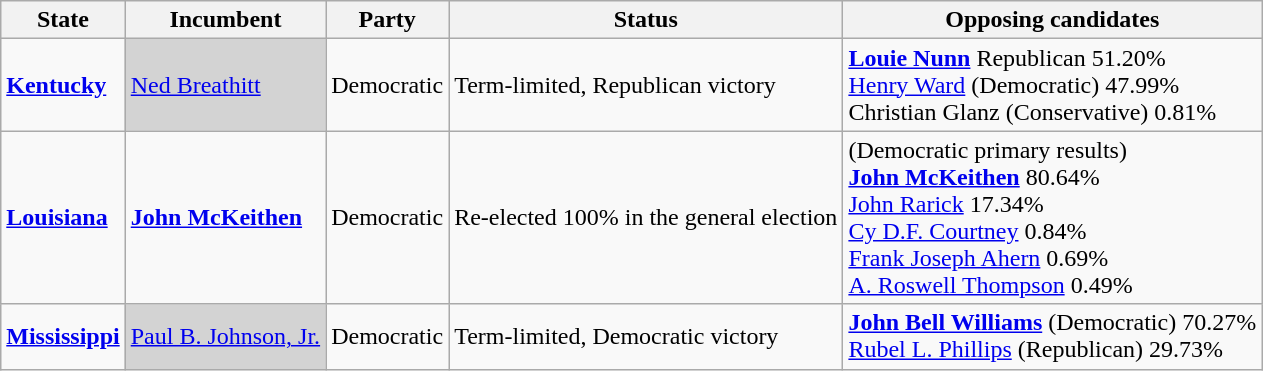<table class="wikitable">
<tr>
<th>State</th>
<th>Incumbent</th>
<th>Party</th>
<th>Status</th>
<th>Opposing candidates</th>
</tr>
<tr>
<td><strong><a href='#'>Kentucky</a></strong></td>
<td bgcolor="lightgrey"><a href='#'>Ned Breathitt</a></td>
<td>Democratic</td>
<td>Term-limited, Republican victory</td>
<td><strong><a href='#'>Louie Nunn</a></strong> Republican 51.20%<br> <a href='#'>Henry Ward</a> (Democratic) 47.99%<br> Christian Glanz (Conservative) 0.81%<br></td>
</tr>
<tr>
<td><strong><a href='#'>Louisiana</a></strong></td>
<td><strong><a href='#'>John McKeithen</a></strong></td>
<td>Democratic</td>
<td>Re-elected 100% in the general election</td>
<td>(Democratic primary results)<br> <strong><a href='#'>John McKeithen</a></strong> 80.64%<br> <a href='#'>John Rarick</a> 17.34%<br> <a href='#'>Cy D.F. Courtney</a> 0.84%<br> <a href='#'>Frank Joseph Ahern</a> 0.69%<br> <a href='#'>A. Roswell Thompson</a> 0.49%<br></td>
</tr>
<tr>
<td><strong><a href='#'>Mississippi</a></strong></td>
<td bgcolor="lightgrey"><a href='#'>Paul B. Johnson, Jr.</a></td>
<td>Democratic</td>
<td>Term-limited, Democratic victory</td>
<td><strong><a href='#'>John Bell Williams</a></strong> (Democratic) 70.27%<br> <a href='#'>Rubel L. Phillips</a> (Republican) 29.73%<br></td>
</tr>
</table>
